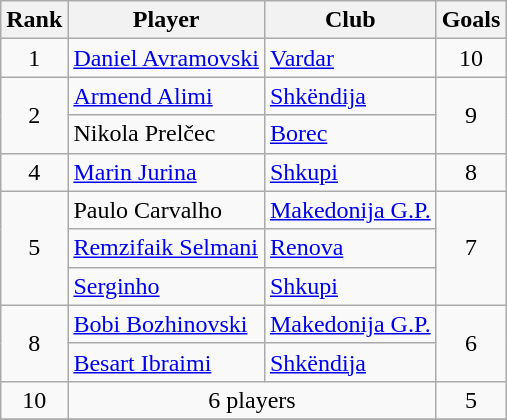<table class="wikitable" style="text-align:center">
<tr>
<th>Rank</th>
<th>Player</th>
<th>Club</th>
<th>Goals</th>
</tr>
<tr>
<td>1</td>
<td align="left"> <a href='#'>Daniel Avramovski</a></td>
<td align="left"><a href='#'>Vardar</a></td>
<td>10</td>
</tr>
<tr>
<td rowspan="2">2</td>
<td align="left"> <a href='#'>Armend Alimi</a></td>
<td align="left"><a href='#'>Shkëndija</a></td>
<td rowspan="2">9</td>
</tr>
<tr>
<td align="left"> Nikola Prelčec</td>
<td align="left"><a href='#'>Borec</a></td>
</tr>
<tr>
<td>4</td>
<td align="left"> <a href='#'>Marin Jurina</a></td>
<td align="left"><a href='#'>Shkupi</a></td>
<td>8</td>
</tr>
<tr>
<td rowspan="3">5</td>
<td align="left"> Paulo Carvalho</td>
<td align="left"><a href='#'>Makedonija G.P.</a></td>
<td rowspan="3">7</td>
</tr>
<tr>
<td align="left"> <a href='#'>Remzifaik Selmani</a></td>
<td align="left"><a href='#'>Renova</a></td>
</tr>
<tr>
<td align="left"> <a href='#'>Serginho</a></td>
<td align="left"><a href='#'>Shkupi</a></td>
</tr>
<tr>
<td rowspan="2">8</td>
<td align="left"> <a href='#'>Bobi Bozhinovski</a></td>
<td align="left"><a href='#'>Makedonija G.P.</a></td>
<td rowspan="2">6</td>
</tr>
<tr>
<td align="left"> <a href='#'>Besart Ibraimi</a></td>
<td align="left"><a href='#'>Shkëndija</a></td>
</tr>
<tr>
<td>10</td>
<td colspan="2">6 players</td>
<td>5</td>
</tr>
<tr>
</tr>
</table>
